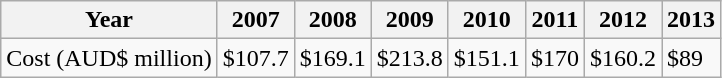<table class="wikitable">
<tr>
<th>Year</th>
<th>2007</th>
<th>2008</th>
<th>2009</th>
<th>2010</th>
<th>2011</th>
<th>2012</th>
<th>2013</th>
</tr>
<tr>
<td>Cost (AUD$ million)</td>
<td>$107.7</td>
<td>$169.1</td>
<td>$213.8</td>
<td>$151.1</td>
<td>$170</td>
<td>$160.2</td>
<td>$89</td>
</tr>
</table>
